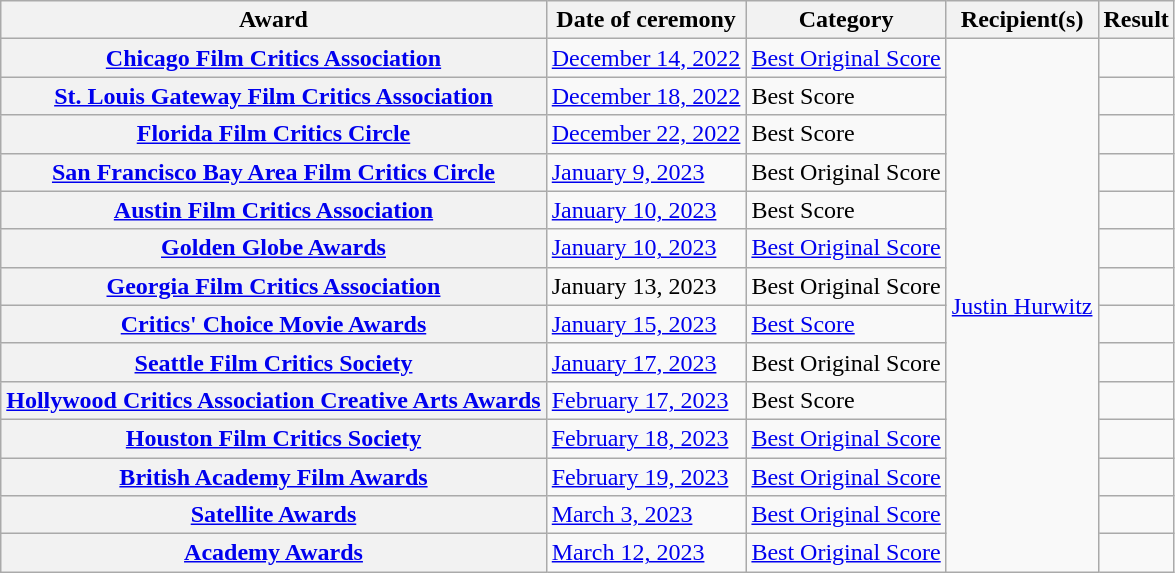<table class="wikitable sortable plainrowheaders">
<tr>
<th scope="col">Award</th>
<th scope="col">Date of ceremony</th>
<th scope="col">Category</th>
<th scope="col">Recipient(s)</th>
<th scope="col">Result</th>
</tr>
<tr>
<th scope="row"><a href='#'>Chicago Film Critics Association</a></th>
<td><a href='#'>December 14, 2022</a></td>
<td><a href='#'>Best Original Score</a></td>
<td rowspan="14"><a href='#'>Justin Hurwitz</a></td>
<td></td>
</tr>
<tr>
<th scope="row"><a href='#'>St. Louis Gateway Film Critics Association</a></th>
<td><a href='#'>December 18, 2022</a></td>
<td>Best Score</td>
<td></td>
</tr>
<tr>
<th scope="row"><a href='#'>Florida Film Critics Circle</a></th>
<td><a href='#'>December 22, 2022</a></td>
<td>Best Score</td>
<td></td>
</tr>
<tr>
<th scope="row"><a href='#'>San Francisco Bay Area Film Critics Circle</a></th>
<td><a href='#'>January 9, 2023</a></td>
<td>Best Original Score</td>
<td></td>
</tr>
<tr>
<th scope="row"><a href='#'>Austin Film Critics Association</a></th>
<td><a href='#'>January 10, 2023</a></td>
<td>Best Score</td>
<td></td>
</tr>
<tr>
<th scope="row"><a href='#'>Golden Globe Awards</a></th>
<td><a href='#'>January 10, 2023</a></td>
<td><a href='#'>Best Original Score</a></td>
<td></td>
</tr>
<tr>
<th scope="row"><a href='#'>Georgia Film Critics Association</a></th>
<td>January 13, 2023</td>
<td>Best Original Score</td>
<td></td>
</tr>
<tr>
<th scope="row"><a href='#'>Critics' Choice Movie Awards</a></th>
<td><a href='#'>January 15, 2023</a></td>
<td><a href='#'>Best Score</a></td>
<td></td>
</tr>
<tr>
<th scope="row"><a href='#'>Seattle Film Critics Society</a></th>
<td><a href='#'>January 17, 2023</a></td>
<td>Best Original Score</td>
<td></td>
</tr>
<tr>
<th scope="row"><a href='#'>Hollywood Critics Association Creative Arts Awards</a></th>
<td><a href='#'>February 17, 2023</a></td>
<td>Best Score</td>
<td></td>
</tr>
<tr>
<th scope="row"><a href='#'>Houston Film Critics Society</a></th>
<td><a href='#'>February 18, 2023</a></td>
<td><a href='#'>Best Original Score</a></td>
<td></td>
</tr>
<tr>
<th scope="row"><a href='#'>British Academy Film Awards</a></th>
<td><a href='#'>February 19, 2023</a></td>
<td><a href='#'>Best Original Score</a></td>
<td></td>
</tr>
<tr>
<th scope="row"><a href='#'>Satellite Awards</a></th>
<td><a href='#'>March 3, 2023</a></td>
<td><a href='#'>Best Original Score</a></td>
<td></td>
</tr>
<tr>
<th scope="row"><a href='#'>Academy Awards</a></th>
<td><a href='#'>March 12, 2023</a></td>
<td><a href='#'>Best Original Score</a></td>
<td></td>
</tr>
</table>
